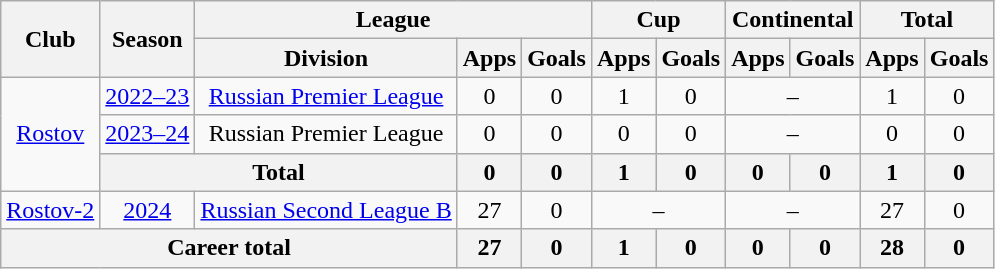<table class="wikitable" style="text-align:center">
<tr>
<th rowspan="2">Club</th>
<th rowspan="2">Season</th>
<th colspan="3">League</th>
<th colspan="2">Cup</th>
<th colspan="2">Continental</th>
<th colspan="2">Total</th>
</tr>
<tr>
<th>Division</th>
<th>Apps</th>
<th>Goals</th>
<th>Apps</th>
<th>Goals</th>
<th>Apps</th>
<th>Goals</th>
<th>Apps</th>
<th>Goals</th>
</tr>
<tr>
<td rowspan="3"><a href='#'>Rostov</a></td>
<td><a href='#'>2022–23</a></td>
<td><a href='#'>Russian Premier League</a></td>
<td>0</td>
<td>0</td>
<td>1</td>
<td>0</td>
<td colspan="2">–</td>
<td>1</td>
<td>0</td>
</tr>
<tr>
<td><a href='#'>2023–24</a></td>
<td>Russian Premier League</td>
<td>0</td>
<td>0</td>
<td>0</td>
<td>0</td>
<td colspan="2">–</td>
<td>0</td>
<td>0</td>
</tr>
<tr>
<th colspan="2">Total</th>
<th>0</th>
<th>0</th>
<th>1</th>
<th>0</th>
<th>0</th>
<th>0</th>
<th>1</th>
<th>0</th>
</tr>
<tr>
<td><a href='#'>Rostov-2</a></td>
<td><a href='#'>2024</a></td>
<td><a href='#'>Russian Second League B</a></td>
<td>27</td>
<td>0</td>
<td colspan="2">–</td>
<td colspan="2">–</td>
<td>27</td>
<td>0</td>
</tr>
<tr>
<th colspan="3">Career total</th>
<th>27</th>
<th>0</th>
<th>1</th>
<th>0</th>
<th>0</th>
<th>0</th>
<th>28</th>
<th>0</th>
</tr>
</table>
